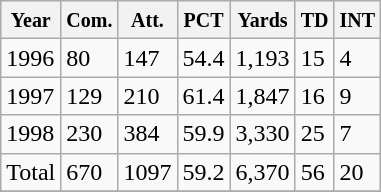<table class="wikitable">
<tr>
<th><small>Year</small></th>
<th><small>Com.</small></th>
<th><small>Att.</small></th>
<th><small>PCT</small></th>
<th><small>Yards</small></th>
<th><small>TD</small></th>
<th><small>INT</small></th>
</tr>
<tr>
<td>1996</td>
<td>80</td>
<td>147</td>
<td>54.4</td>
<td>1,193</td>
<td>15</td>
<td>4</td>
</tr>
<tr>
<td>1997</td>
<td>129</td>
<td>210</td>
<td>61.4</td>
<td>1,847</td>
<td>16</td>
<td>9</td>
</tr>
<tr>
<td>1998</td>
<td>230</td>
<td>384</td>
<td>59.9</td>
<td>3,330</td>
<td>25</td>
<td>7</td>
</tr>
<tr>
<td>Total</td>
<td>670</td>
<td>1097</td>
<td>59.2</td>
<td>6,370</td>
<td>56</td>
<td>20</td>
</tr>
<tr>
</tr>
</table>
